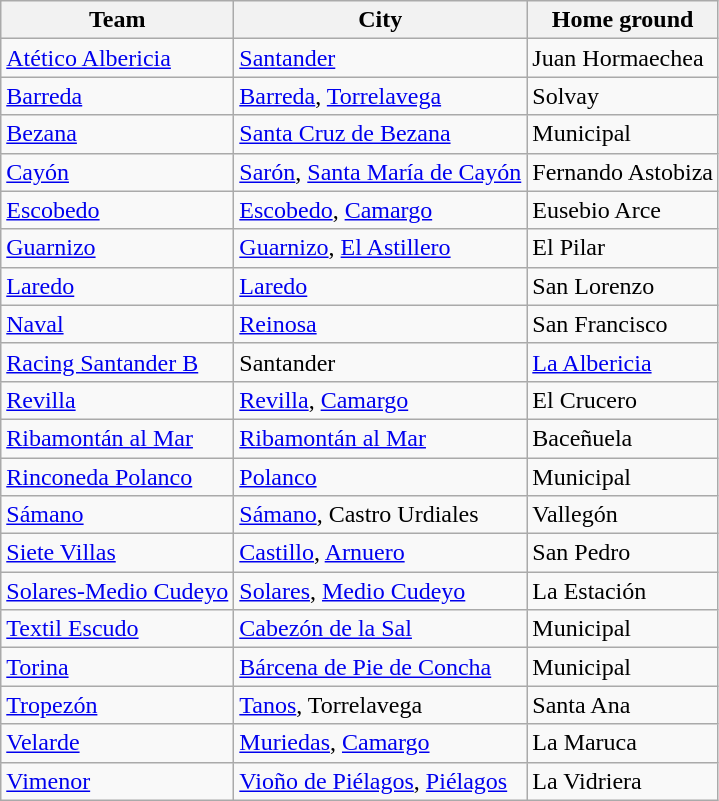<table class="wikitable sortable">
<tr>
<th>Team</th>
<th>City</th>
<th>Home ground</th>
</tr>
<tr>
<td><a href='#'>Atético Albericia</a></td>
<td><a href='#'>Santander</a></td>
<td>Juan Hormaechea</td>
</tr>
<tr>
<td><a href='#'>Barreda</a></td>
<td><a href='#'>Barreda</a>, <a href='#'>Torrelavega</a></td>
<td>Solvay</td>
</tr>
<tr>
<td><a href='#'>Bezana</a></td>
<td><a href='#'>Santa Cruz de Bezana</a></td>
<td>Municipal</td>
</tr>
<tr>
<td><a href='#'>Cayón</a></td>
<td><a href='#'>Sarón</a>, <a href='#'>Santa María de Cayón</a></td>
<td>Fernando Astobiza</td>
</tr>
<tr>
<td><a href='#'>Escobedo</a></td>
<td><a href='#'>Escobedo</a>, <a href='#'>Camargo</a></td>
<td>Eusebio Arce</td>
</tr>
<tr>
<td><a href='#'>Guarnizo</a></td>
<td><a href='#'>Guarnizo</a>, <a href='#'>El Astillero</a></td>
<td>El Pilar</td>
</tr>
<tr>
<td><a href='#'>Laredo</a></td>
<td><a href='#'>Laredo</a></td>
<td>San Lorenzo</td>
</tr>
<tr>
<td><a href='#'>Naval</a></td>
<td><a href='#'>Reinosa</a></td>
<td>San Francisco</td>
</tr>
<tr>
<td><a href='#'>Racing Santander B</a></td>
<td>Santander</td>
<td><a href='#'>La Albericia</a></td>
</tr>
<tr>
<td><a href='#'>Revilla</a></td>
<td><a href='#'>Revilla</a>, <a href='#'>Camargo</a></td>
<td>El Crucero</td>
</tr>
<tr>
<td><a href='#'>Ribamontán al Mar</a></td>
<td><a href='#'>Ribamontán al Mar</a></td>
<td>Baceñuela</td>
</tr>
<tr>
<td><a href='#'>Rinconeda Polanco</a></td>
<td><a href='#'>Polanco</a></td>
<td>Municipal</td>
</tr>
<tr>
<td><a href='#'>Sámano</a></td>
<td><a href='#'>Sámano</a>, Castro Urdiales</td>
<td>Vallegón</td>
</tr>
<tr>
<td><a href='#'>Siete Villas</a></td>
<td><a href='#'>Castillo</a>, <a href='#'>Arnuero</a></td>
<td>San Pedro</td>
</tr>
<tr>
<td><a href='#'>Solares-Medio Cudeyo</a></td>
<td><a href='#'>Solares</a>, <a href='#'>Medio Cudeyo</a></td>
<td>La Estación</td>
</tr>
<tr>
<td><a href='#'>Textil Escudo</a></td>
<td><a href='#'>Cabezón de la Sal</a></td>
<td>Municipal</td>
</tr>
<tr>
<td><a href='#'>Torina</a></td>
<td><a href='#'>Bárcena de Pie de Concha</a></td>
<td>Municipal</td>
</tr>
<tr>
<td><a href='#'>Tropezón</a></td>
<td><a href='#'>Tanos</a>, Torrelavega</td>
<td>Santa Ana</td>
</tr>
<tr>
<td><a href='#'>Velarde</a></td>
<td><a href='#'>Muriedas</a>, <a href='#'>Camargo</a></td>
<td>La Maruca</td>
</tr>
<tr>
<td><a href='#'>Vimenor</a></td>
<td><a href='#'>Vioño de Piélagos</a>, <a href='#'>Piélagos</a></td>
<td>La Vidriera</td>
</tr>
</table>
